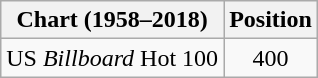<table class="wikitable plainrowheaders">
<tr>
<th>Chart (1958–2018)</th>
<th>Position</th>
</tr>
<tr>
<td>US <em>Billboard</em> Hot 100</td>
<td style="text-align:center;">400</td>
</tr>
</table>
